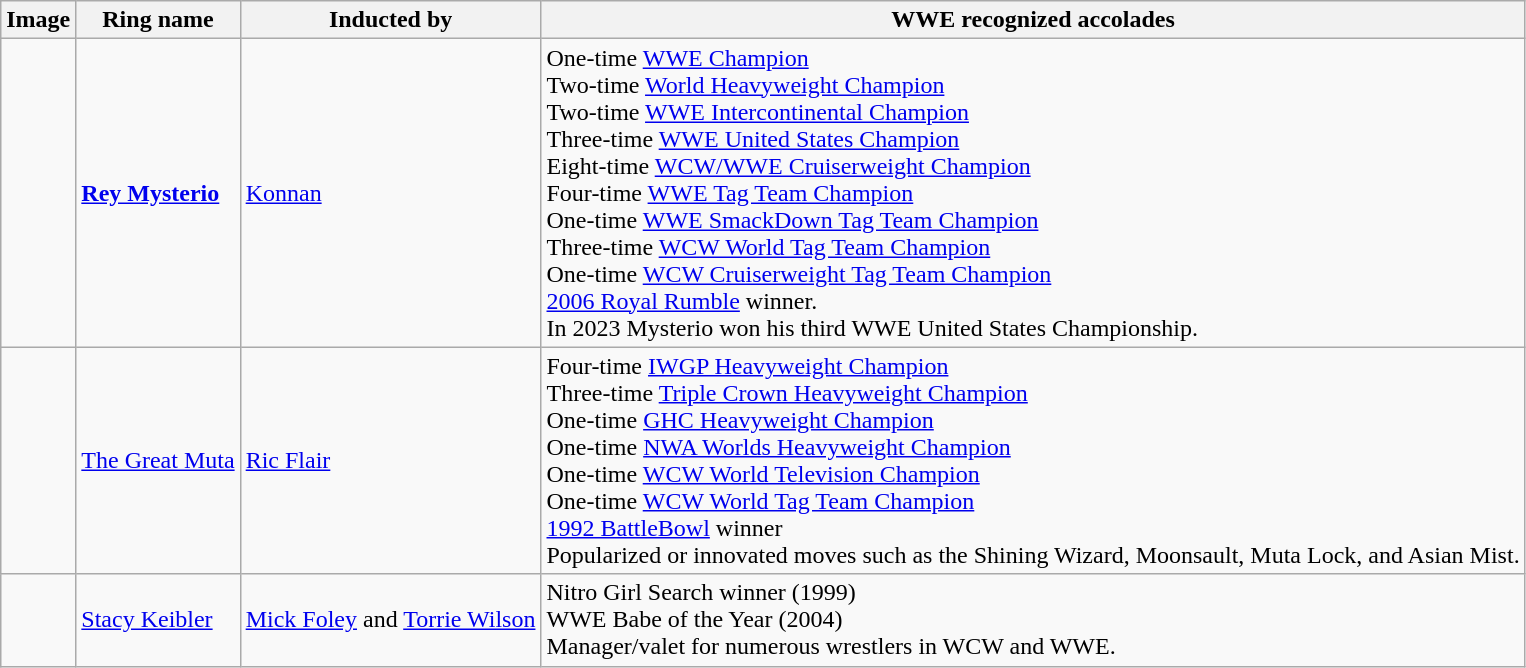<table class="wikitable">
<tr>
<th class="unsortable">Image</th>
<th>Ring name<br></th>
<th>Inducted by</th>
<th class="unsortable">WWE recognized accolades</th>
</tr>
<tr>
<td></td>
<td><strong><a href='#'>Rey Mysterio</a></strong><br></td>
<td><a href='#'>Konnan</a></td>
<td>One-time <a href='#'>WWE Champion</a><br>Two-time <a href='#'>World Heavyweight Champion</a><br>Two-time <a href='#'>WWE Intercontinental Champion</a><br>Three-time <a href='#'>WWE United States Champion</a><br>Eight-time <a href='#'>WCW/WWE Cruiserweight Champion</a><br>Four-time <a href='#'>WWE Tag Team Champion</a><br>One-time <a href='#'>WWE SmackDown Tag Team Champion</a><br>Three-time <a href='#'>WCW World Tag Team Champion</a><br>One-time <a href='#'>WCW Cruiserweight Tag Team Champion</a><br><a href='#'>2006 Royal Rumble</a> winner.<br>In 2023 Mysterio won his third WWE United States Championship.</td>
</tr>
<tr>
<td></td>
<td><a href='#'>The Great Muta</a><br></td>
<td><a href='#'>Ric Flair</a></td>
<td>Four-time <a href='#'>IWGP Heavyweight Champion</a><br>Three-time <a href='#'>Triple Crown Heavyweight Champion</a><br>One-time <a href='#'>GHC Heavyweight Champion</a><br>One-time <a href='#'>NWA Worlds Heavyweight Champion</a><br>One-time <a href='#'>WCW World Television Champion</a><br>One-time <a href='#'>WCW World Tag Team Champion</a><br><a href='#'>1992 BattleBowl</a> winner<br>Popularized or innovated moves such as the Shining Wizard, Moonsault, Muta Lock, and Asian Mist.</td>
</tr>
<tr>
<td></td>
<td><a href='#'>Stacy Keibler</a><br></td>
<td><a href='#'>Mick Foley</a> and <a href='#'>Torrie Wilson</a></td>
<td>Nitro Girl Search winner (1999)<br>WWE Babe of the Year (2004)<br>Manager/valet for numerous wrestlers in WCW and WWE.</td>
</tr>
</table>
